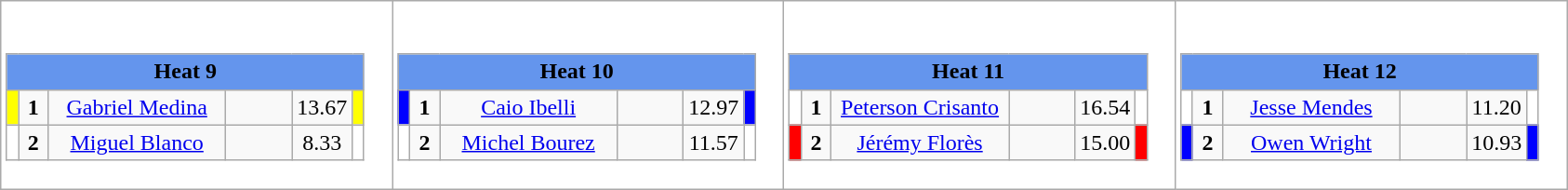<table class="wikitable" style="background:#fff;">
<tr>
<td><div><br><table class="wikitable">
<tr>
<td colspan="6"  style="text-align:center; background:#6495ed;"><strong>Heat 9</strong></td>
</tr>
<tr>
<td style="width:01px; background: #ff0;"></td>
<td style="width:14px; text-align:center;"><strong>1</strong></td>
<td style="width:120px; text-align:center;"><a href='#'>Gabriel Medina</a></td>
<td style="width:40px; text-align:center;"></td>
<td style="width:20px; text-align:center;">13.67</td>
<td style="width:01px; background: #ff0;"></td>
</tr>
<tr>
<td style="width:01px; background: #fff;"></td>
<td style="width:14px; text-align:center;"><strong>2</strong></td>
<td style="width:120px; text-align:center;"><a href='#'>Miguel Blanco</a></td>
<td style="width:40px; text-align:center;"></td>
<td style="width:20px; text-align:center;">8.33</td>
<td style="width:01px; background: #fff;"></td>
</tr>
</table>
</div></td>
<td><div><br><table class="wikitable">
<tr>
<td colspan="6"  style="text-align:center; background:#6495ed;"><strong>Heat 10</strong></td>
</tr>
<tr>
<td style="width:01px; background: #00f;"></td>
<td style="width:14px; text-align:center;"><strong>1</strong></td>
<td style="width:120px; text-align:center;"><a href='#'>Caio Ibelli</a></td>
<td style="width:40px; text-align:center;"></td>
<td style="width:20px; text-align:center;">12.97</td>
<td style="width:01px; background: #00f;"></td>
</tr>
<tr>
<td style="width:01px; background: #fff;"></td>
<td style="width:14px; text-align:center;"><strong>2</strong></td>
<td style="width:120px; text-align:center;"><a href='#'>Michel Bourez</a></td>
<td style="width:40px; text-align:center;"></td>
<td style="width:20px; text-align:center;">11.57</td>
<td style="width:01px; background: #fff;"></td>
</tr>
</table>
</div></td>
<td><div><br><table class="wikitable">
<tr>
<td colspan="6"  style="text-align:center; background:#6495ed;"><strong>Heat 11</strong></td>
</tr>
<tr>
<td style="width:01px; background: #fff;"></td>
<td style="width:14px; text-align:center;"><strong>1</strong></td>
<td style="width:120px; text-align:center;"><a href='#'>Peterson Crisanto</a></td>
<td style="width:40px; text-align:center;"></td>
<td style="width:20px; text-align:center;">16.54</td>
<td style="width:01px; background: #fff;"></td>
</tr>
<tr>
<td style="width:01px; background: #f00;"></td>
<td style="width:14px; text-align:center;"><strong>2</strong></td>
<td style="width:120px; text-align:center;"><a href='#'>Jérémy Florès</a></td>
<td style="width:40px; text-align:center;"></td>
<td style="width:20px; text-align:center;">15.00</td>
<td style="width:01px; background: #f00;"></td>
</tr>
</table>
</div></td>
<td><div><br><table class="wikitable">
<tr>
<td colspan="6"  style="text-align:center; background:#6495ed;"><strong>Heat 12</strong></td>
</tr>
<tr>
<td style="width:01px; background: #fff;"></td>
<td style="width:14px; text-align:center;"><strong>1</strong></td>
<td style="width:120px; text-align:center;"><a href='#'>Jesse Mendes</a></td>
<td style="width:40px; text-align:center;"></td>
<td style="width:20px; text-align:center;">11.20</td>
<td style="width:01px; background: #fff;"></td>
</tr>
<tr>
<td style="width:01px; background: #00f;"></td>
<td style="width:14px; text-align:center;"><strong>2</strong></td>
<td style="width:120px; text-align:center;"><a href='#'>Owen Wright</a></td>
<td style="width:40px; text-align:center;"></td>
<td style="width:20px; text-align:center;">10.93</td>
<td style="width:01px; background: #00f;"></td>
</tr>
</table>
</div></td>
</tr>
</table>
